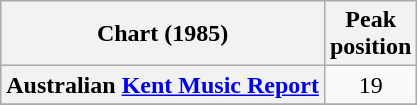<table class="wikitable sortable plainrowheaders">
<tr>
<th scope="col">Chart (1985)</th>
<th scope="col">Peak<br>position</th>
</tr>
<tr>
<th scope="row">Australian <a href='#'>Kent Music Report</a></th>
<td style="text-align:center;">19</td>
</tr>
<tr>
</tr>
</table>
